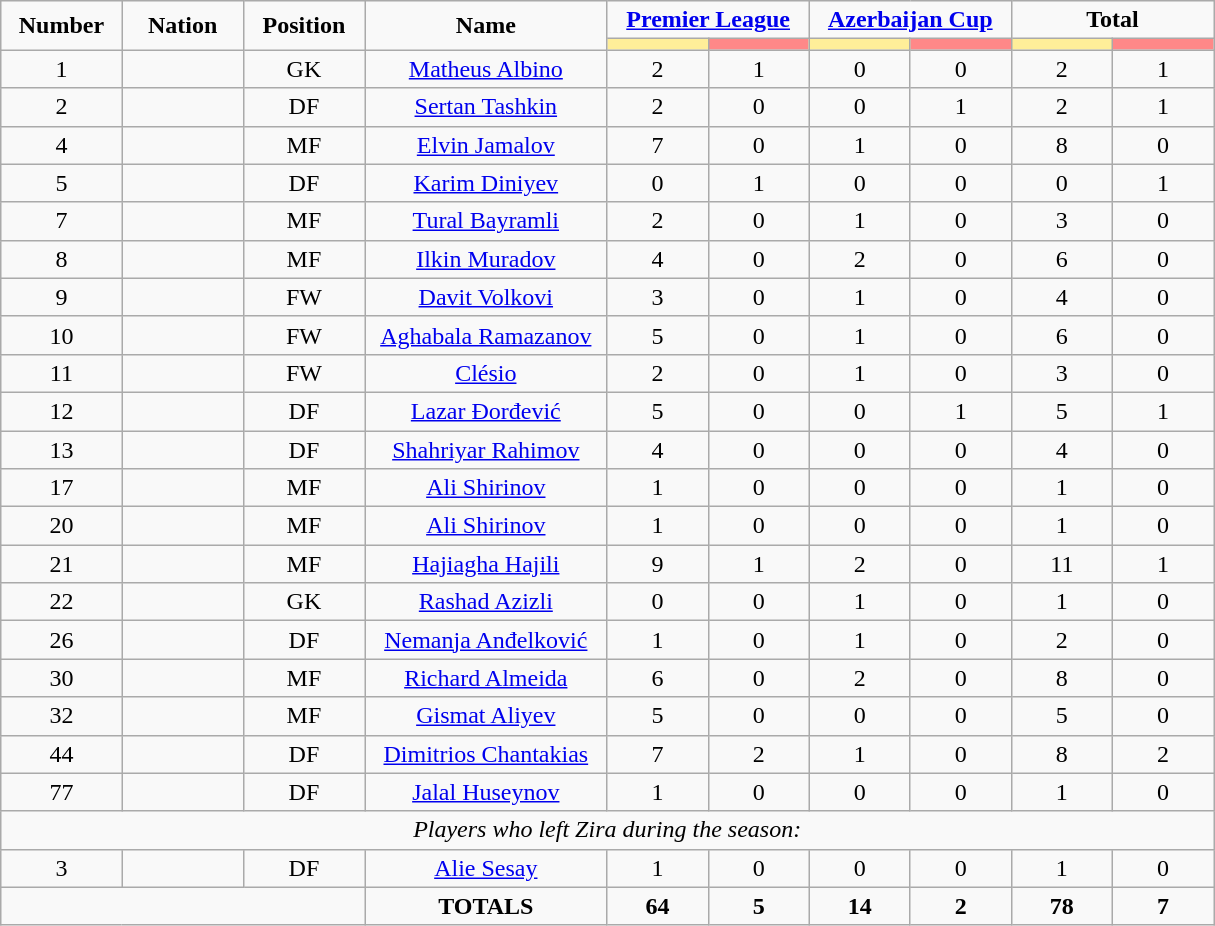<table class="wikitable" style="font-size: 100%; text-align: center;">
<tr>
<td rowspan="2" width="10%" align="center"><strong>Number</strong></td>
<td rowspan="2" width="10%" align="center"><strong>Nation</strong></td>
<td rowspan="2" width="10%" align="center"><strong>Position</strong></td>
<td rowspan="2" width="20%" align="center"><strong>Name</strong></td>
<td colspan="2" align="center"><strong><a href='#'>Premier League</a></strong></td>
<td colspan="2" align="center"><strong><a href='#'>Azerbaijan Cup</a></strong></td>
<td colspan="2" align="center"><strong>Total</strong></td>
</tr>
<tr>
<th width=60 style="background: #FFEE99"></th>
<th width=60 style="background: #FF8888"></th>
<th width=60 style="background: #FFEE99"></th>
<th width=60 style="background: #FF8888"></th>
<th width=60 style="background: #FFEE99"></th>
<th width=60 style="background: #FF8888"></th>
</tr>
<tr>
<td>1</td>
<td></td>
<td>GK</td>
<td><a href='#'>Matheus Albino</a></td>
<td>2</td>
<td>1</td>
<td>0</td>
<td>0</td>
<td>2</td>
<td>1</td>
</tr>
<tr>
<td>2</td>
<td></td>
<td>DF</td>
<td><a href='#'>Sertan Tashkin</a></td>
<td>2</td>
<td>0</td>
<td>0</td>
<td>1</td>
<td>2</td>
<td>1</td>
</tr>
<tr>
<td>4</td>
<td></td>
<td>MF</td>
<td><a href='#'>Elvin Jamalov</a></td>
<td>7</td>
<td>0</td>
<td>1</td>
<td>0</td>
<td>8</td>
<td>0</td>
</tr>
<tr>
<td>5</td>
<td></td>
<td>DF</td>
<td><a href='#'>Karim Diniyev</a></td>
<td>0</td>
<td>1</td>
<td>0</td>
<td>0</td>
<td>0</td>
<td>1</td>
</tr>
<tr>
<td>7</td>
<td></td>
<td>MF</td>
<td><a href='#'>Tural Bayramli</a></td>
<td>2</td>
<td>0</td>
<td>1</td>
<td>0</td>
<td>3</td>
<td>0</td>
</tr>
<tr>
<td>8</td>
<td></td>
<td>MF</td>
<td><a href='#'>Ilkin Muradov</a></td>
<td>4</td>
<td>0</td>
<td>2</td>
<td>0</td>
<td>6</td>
<td>0</td>
</tr>
<tr>
<td>9</td>
<td></td>
<td>FW</td>
<td><a href='#'>Davit Volkovi</a></td>
<td>3</td>
<td>0</td>
<td>1</td>
<td>0</td>
<td>4</td>
<td>0</td>
</tr>
<tr>
<td>10</td>
<td></td>
<td>FW</td>
<td><a href='#'>Aghabala Ramazanov</a></td>
<td>5</td>
<td>0</td>
<td>1</td>
<td>0</td>
<td>6</td>
<td>0</td>
</tr>
<tr>
<td>11</td>
<td></td>
<td>FW</td>
<td><a href='#'>Clésio</a></td>
<td>2</td>
<td>0</td>
<td>1</td>
<td>0</td>
<td>3</td>
<td>0</td>
</tr>
<tr>
<td>12</td>
<td></td>
<td>DF</td>
<td><a href='#'>Lazar Đorđević</a></td>
<td>5</td>
<td>0</td>
<td>0</td>
<td>1</td>
<td>5</td>
<td>1</td>
</tr>
<tr>
<td>13</td>
<td></td>
<td>DF</td>
<td><a href='#'>Shahriyar Rahimov</a></td>
<td>4</td>
<td>0</td>
<td>0</td>
<td>0</td>
<td>4</td>
<td>0</td>
</tr>
<tr>
<td>17</td>
<td></td>
<td>MF</td>
<td><a href='#'>Ali Shirinov</a></td>
<td>1</td>
<td>0</td>
<td>0</td>
<td>0</td>
<td>1</td>
<td>0</td>
</tr>
<tr>
<td>20</td>
<td></td>
<td>MF</td>
<td><a href='#'>Ali Shirinov</a></td>
<td>1</td>
<td>0</td>
<td>0</td>
<td>0</td>
<td>1</td>
<td>0</td>
</tr>
<tr>
<td>21</td>
<td></td>
<td>MF</td>
<td><a href='#'>Hajiagha Hajili</a></td>
<td>9</td>
<td>1</td>
<td>2</td>
<td>0</td>
<td>11</td>
<td>1</td>
</tr>
<tr>
<td>22</td>
<td></td>
<td>GK</td>
<td><a href='#'>Rashad Azizli</a></td>
<td>0</td>
<td>0</td>
<td>1</td>
<td>0</td>
<td>1</td>
<td>0</td>
</tr>
<tr>
<td>26</td>
<td></td>
<td>DF</td>
<td><a href='#'>Nemanja Anđelković</a></td>
<td>1</td>
<td>0</td>
<td>1</td>
<td>0</td>
<td>2</td>
<td>0</td>
</tr>
<tr>
<td>30</td>
<td></td>
<td>MF</td>
<td><a href='#'>Richard Almeida</a></td>
<td>6</td>
<td>0</td>
<td>2</td>
<td>0</td>
<td>8</td>
<td>0</td>
</tr>
<tr>
<td>32</td>
<td></td>
<td>MF</td>
<td><a href='#'>Gismat Aliyev</a></td>
<td>5</td>
<td>0</td>
<td>0</td>
<td>0</td>
<td>5</td>
<td>0</td>
</tr>
<tr>
<td>44</td>
<td></td>
<td>DF</td>
<td><a href='#'>Dimitrios Chantakias</a></td>
<td>7</td>
<td>2</td>
<td>1</td>
<td>0</td>
<td>8</td>
<td>2</td>
</tr>
<tr>
<td>77</td>
<td></td>
<td>DF</td>
<td><a href='#'>Jalal Huseynov</a></td>
<td>1</td>
<td>0</td>
<td>0</td>
<td>0</td>
<td>1</td>
<td>0</td>
</tr>
<tr>
<td colspan="14"><em>Players who left Zira during the season:</em></td>
</tr>
<tr>
<td>3</td>
<td></td>
<td>DF</td>
<td><a href='#'>Alie Sesay</a></td>
<td>1</td>
<td>0</td>
<td>0</td>
<td>0</td>
<td>1</td>
<td>0</td>
</tr>
<tr>
<td colspan="3"></td>
<td><strong>TOTALS</strong></td>
<td><strong>64</strong></td>
<td><strong>5</strong></td>
<td><strong>14</strong></td>
<td><strong>2</strong></td>
<td><strong>78</strong></td>
<td><strong>7</strong></td>
</tr>
</table>
